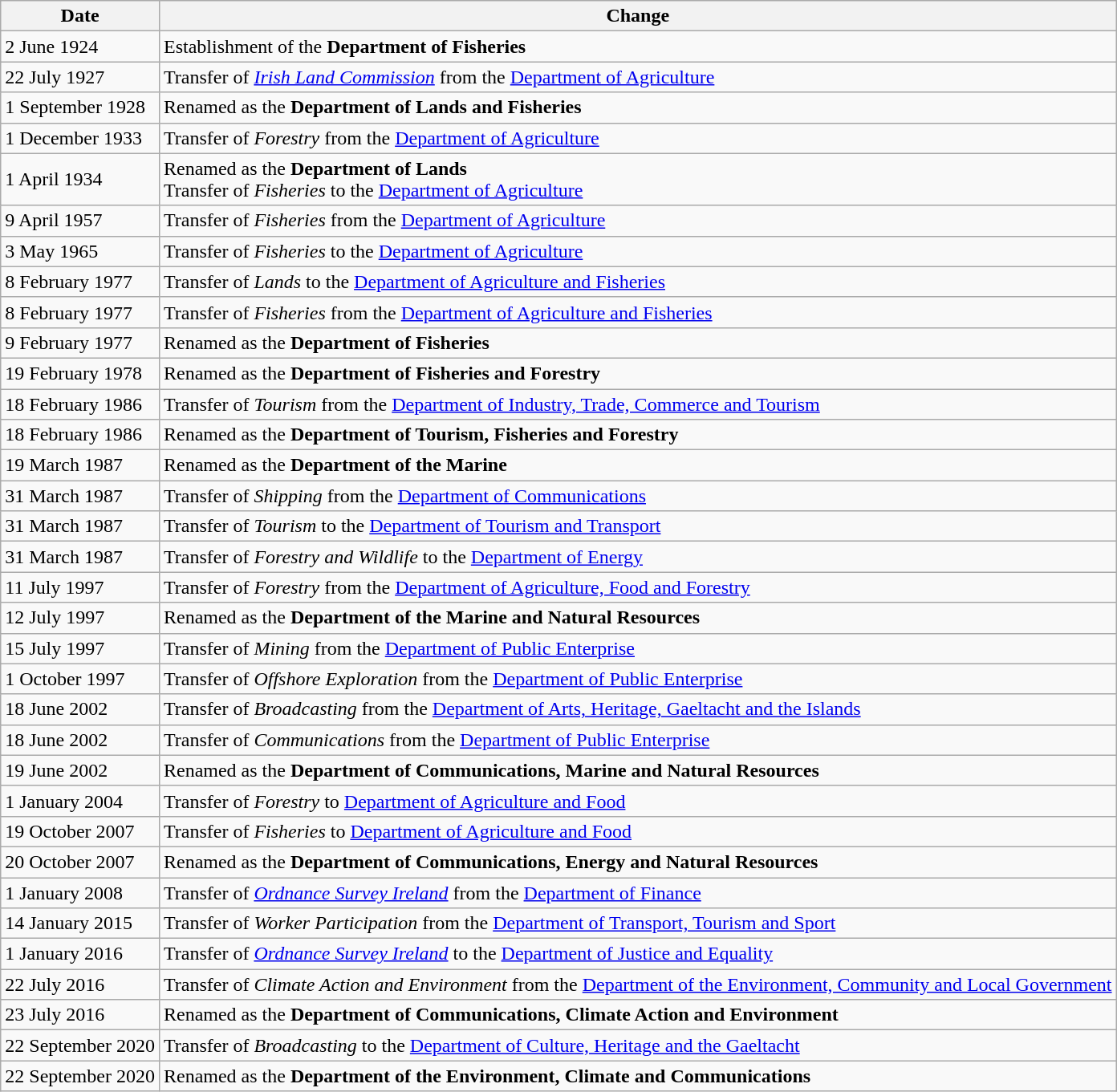<table class="wikitable">
<tr>
<th>Date</th>
<th>Change</th>
</tr>
<tr>
<td>2 June 1924</td>
<td>Establishment of the <strong>Department of Fisheries</strong></td>
</tr>
<tr>
<td>22 July 1927</td>
<td>Transfer of <em><a href='#'>Irish Land Commission</a></em> from the <a href='#'>Department of Agriculture</a></td>
</tr>
<tr>
<td>1 September 1928</td>
<td>Renamed as the <strong>Department of Lands and Fisheries</strong></td>
</tr>
<tr>
<td>1 December 1933</td>
<td>Transfer of <em>Forestry</em> from the <a href='#'>Department of Agriculture</a></td>
</tr>
<tr>
<td>1 April 1934</td>
<td>Renamed as the <strong>Department of Lands</strong><br>Transfer of <em>Fisheries</em> to the <a href='#'>Department of Agriculture</a></td>
</tr>
<tr>
<td>9 April 1957</td>
<td>Transfer of <em>Fisheries</em> from the <a href='#'>Department of Agriculture</a></td>
</tr>
<tr>
<td>3 May 1965</td>
<td>Transfer of <em>Fisheries</em> to the <a href='#'>Department of Agriculture</a></td>
</tr>
<tr>
<td>8 February 1977</td>
<td>Transfer of <em>Lands</em> to the <a href='#'>Department of Agriculture and Fisheries</a></td>
</tr>
<tr>
<td>8 February 1977</td>
<td>Transfer of <em>Fisheries</em> from the <a href='#'>Department of Agriculture and Fisheries</a></td>
</tr>
<tr>
<td>9 February 1977</td>
<td>Renamed as the <strong>Department of Fisheries</strong></td>
</tr>
<tr>
<td>19 February 1978</td>
<td>Renamed as the <strong>Department of Fisheries and Forestry</strong></td>
</tr>
<tr>
<td>18 February 1986</td>
<td>Transfer of <em>Tourism</em> from the <a href='#'>Department of Industry, Trade, Commerce and Tourism</a></td>
</tr>
<tr>
<td>18 February 1986</td>
<td>Renamed as the <strong>Department of Tourism, Fisheries and Forestry</strong></td>
</tr>
<tr>
<td>19 March 1987</td>
<td>Renamed as the <strong>Department of the Marine</strong></td>
</tr>
<tr>
<td>31 March 1987</td>
<td>Transfer of <em>Shipping</em> from the <a href='#'>Department of Communications</a></td>
</tr>
<tr>
<td>31 March 1987</td>
<td>Transfer of <em>Tourism</em> to the <a href='#'>Department of Tourism and Transport</a></td>
</tr>
<tr>
<td>31 March 1987</td>
<td>Transfer of <em>Forestry and Wildlife</em> to the <a href='#'>Department of Energy</a></td>
</tr>
<tr>
<td>11 July 1997</td>
<td>Transfer of <em>Forestry</em> from the <a href='#'>Department of Agriculture, Food and Forestry</a></td>
</tr>
<tr>
<td>12 July 1997</td>
<td>Renamed as the <strong>Department of the Marine and Natural Resources</strong></td>
</tr>
<tr>
<td>15 July 1997</td>
<td>Transfer of <em>Mining</em> from the <a href='#'>Department of Public Enterprise</a></td>
</tr>
<tr>
<td>1 October 1997</td>
<td>Transfer of <em>Offshore Exploration</em> from the <a href='#'>Department of Public Enterprise</a></td>
</tr>
<tr>
<td>18 June 2002</td>
<td>Transfer of <em>Broadcasting</em> from the <a href='#'>Department of Arts, Heritage, Gaeltacht and the Islands</a></td>
</tr>
<tr>
<td>18 June 2002</td>
<td>Transfer of <em>Communications</em> from the <a href='#'>Department of Public Enterprise</a></td>
</tr>
<tr>
<td>19 June 2002</td>
<td>Renamed as the <strong>Department of Communications, Marine and Natural Resources</strong></td>
</tr>
<tr>
<td>1 January 2004</td>
<td>Transfer of <em>Forestry</em> to <a href='#'>Department of Agriculture and Food</a></td>
</tr>
<tr>
<td>19 October 2007</td>
<td>Transfer of <em>Fisheries</em> to <a href='#'>Department of Agriculture and Food</a></td>
</tr>
<tr>
<td>20 October 2007</td>
<td>Renamed as the <strong>Department of Communications, Energy and Natural Resources</strong></td>
</tr>
<tr>
<td>1 January 2008</td>
<td>Transfer of <em><a href='#'>Ordnance Survey Ireland</a></em> from the <a href='#'>Department of Finance</a></td>
</tr>
<tr>
<td>14 January 2015</td>
<td>Transfer of <em>Worker Participation</em> from the <a href='#'>Department of Transport, Tourism and Sport</a></td>
</tr>
<tr>
<td>1 January 2016</td>
<td>Transfer of <em><a href='#'>Ordnance Survey Ireland</a></em> to the <a href='#'>Department of Justice and Equality</a></td>
</tr>
<tr>
<td>22 July 2016</td>
<td>Transfer of <em>Climate Action and Environment</em> from the <a href='#'>Department of the Environment, Community and Local Government</a></td>
</tr>
<tr>
<td>23 July 2016</td>
<td>Renamed as the <strong>Department of Communications, Climate Action and Environment</strong></td>
</tr>
<tr>
<td>22 September 2020</td>
<td>Transfer of <em>Broadcasting</em> to the <a href='#'>Department of Culture, Heritage and the Gaeltacht</a></td>
</tr>
<tr>
<td>22 September 2020</td>
<td>Renamed as the <strong>Department of the Environment, Climate and Communications</strong></td>
</tr>
</table>
